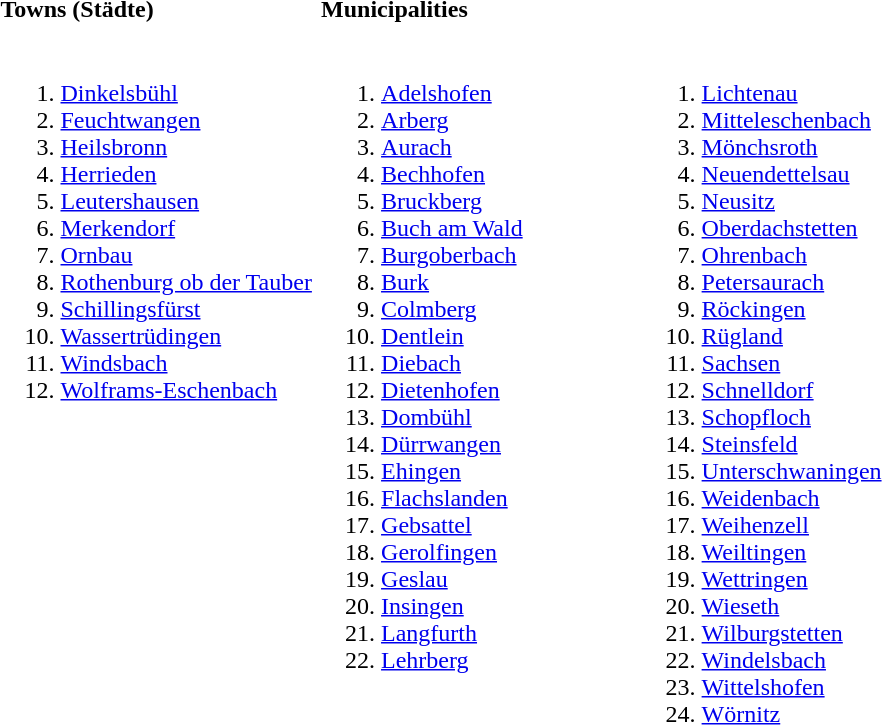<table>
<tr>
<th align=left width=33%>Towns (Städte)</th>
<th align=left width=33%>Municipalities</th>
<th align=left width=33%></th>
</tr>
<tr valign=top>
<td><br><ol><li><a href='#'>Dinkelsbühl</a></li><li><a href='#'>Feuchtwangen</a></li><li><a href='#'>Heilsbronn</a></li><li><a href='#'>Herrieden</a></li><li><a href='#'>Leutershausen</a></li><li><a href='#'>Merkendorf</a></li><li><a href='#'>Ornbau</a></li><li><a href='#'>Rothenburg ob der Tauber</a></li><li><a href='#'>Schillingsfürst</a></li><li><a href='#'>Wassertrüdingen</a></li><li><a href='#'>Windsbach</a></li><li><a href='#'>Wolframs-Eschenbach</a></li></ol></td>
<td><br><ol><li><a href='#'>Adelshofen</a></li><li><a href='#'>Arberg</a></li><li><a href='#'>Aurach</a></li><li><a href='#'>Bechhofen</a></li><li><a href='#'>Bruckberg</a></li><li><a href='#'>Buch am Wald</a></li><li><a href='#'>Burgoberbach</a></li><li><a href='#'>Burk</a></li><li><a href='#'>Colmberg</a></li><li><a href='#'>Dentlein</a></li><li><a href='#'>Diebach</a></li><li><a href='#'>Dietenhofen</a></li><li><a href='#'>Dombühl</a></li><li><a href='#'>Dürrwangen</a></li><li><a href='#'>Ehingen</a></li><li><a href='#'>Flachslanden</a></li><li><a href='#'>Gebsattel</a></li><li><a href='#'>Gerolfingen</a></li><li><a href='#'>Geslau</a></li><li><a href='#'>Insingen</a></li><li><a href='#'>Langfurth</a></li><li><a href='#'>Lehrberg</a></li></ol></td>
<td><br><ol>
<li> <a href='#'>Lichtenau</a>
<li> <a href='#'>Mitteleschenbach</a>
<li> <a href='#'>Mönchsroth</a>
<li> <a href='#'>Neuendettelsau</a>
<li> <a href='#'>Neusitz</a>
<li> <a href='#'>Oberdachstetten</a>
<li> <a href='#'>Ohrenbach</a>
<li> <a href='#'>Petersaurach</a>
<li> <a href='#'>Röckingen</a>
<li> <a href='#'>Rügland</a>
<li> <a href='#'>Sachsen</a>
<li> <a href='#'>Schnelldorf</a>
<li> <a href='#'>Schopfloch</a>
<li> <a href='#'>Steinsfeld</a>
<li> <a href='#'>Unterschwaningen</a>
<li> <a href='#'>Weidenbach</a>
<li> <a href='#'>Weihenzell</a>
<li> <a href='#'>Weiltingen</a>
<li> <a href='#'>Wettringen</a>
<li> <a href='#'>Wieseth</a>
<li> <a href='#'>Wilburgstetten</a>
<li> <a href='#'>Windelsbach</a>
<li> <a href='#'>Wittelshofen</a>
<li> <a href='#'>Wörnitz</a>
</ol></td>
</tr>
</table>
